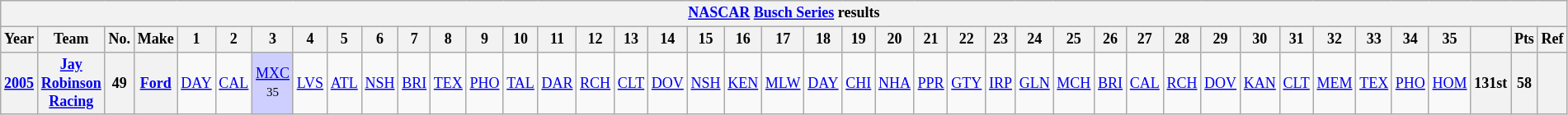<table class="wikitable" style="text-align:center; font-size:75%">
<tr>
<th colspan=42><a href='#'>NASCAR</a> <a href='#'>Busch Series</a> results</th>
</tr>
<tr>
<th>Year</th>
<th>Team</th>
<th>No.</th>
<th>Make</th>
<th>1</th>
<th>2</th>
<th>3</th>
<th>4</th>
<th>5</th>
<th>6</th>
<th>7</th>
<th>8</th>
<th>9</th>
<th>10</th>
<th>11</th>
<th>12</th>
<th>13</th>
<th>14</th>
<th>15</th>
<th>16</th>
<th>17</th>
<th>18</th>
<th>19</th>
<th>20</th>
<th>21</th>
<th>22</th>
<th>23</th>
<th>24</th>
<th>25</th>
<th>26</th>
<th>27</th>
<th>28</th>
<th>29</th>
<th>30</th>
<th>31</th>
<th>32</th>
<th>33</th>
<th>34</th>
<th>35</th>
<th></th>
<th>Pts</th>
<th>Ref</th>
</tr>
<tr>
<th><a href='#'>2005</a></th>
<th><a href='#'>Jay Robinson Racing</a></th>
<th>49</th>
<th><a href='#'>Ford</a></th>
<td><a href='#'>DAY</a></td>
<td><a href='#'>CAL</a></td>
<td style="background:#CFCFFF;"><a href='#'>MXC</a><br><small>35</small></td>
<td><a href='#'>LVS</a></td>
<td><a href='#'>ATL</a></td>
<td><a href='#'>NSH</a></td>
<td><a href='#'>BRI</a></td>
<td><a href='#'>TEX</a></td>
<td><a href='#'>PHO</a></td>
<td><a href='#'>TAL</a></td>
<td><a href='#'>DAR</a></td>
<td><a href='#'>RCH</a></td>
<td><a href='#'>CLT</a></td>
<td><a href='#'>DOV</a></td>
<td><a href='#'>NSH</a></td>
<td><a href='#'>KEN</a></td>
<td><a href='#'>MLW</a></td>
<td><a href='#'>DAY</a></td>
<td><a href='#'>CHI</a></td>
<td><a href='#'>NHA</a></td>
<td><a href='#'>PPR</a></td>
<td><a href='#'>GTY</a></td>
<td><a href='#'>IRP</a></td>
<td><a href='#'>GLN</a></td>
<td><a href='#'>MCH</a></td>
<td><a href='#'>BRI</a></td>
<td><a href='#'>CAL</a></td>
<td><a href='#'>RCH</a></td>
<td><a href='#'>DOV</a></td>
<td><a href='#'>KAN</a></td>
<td><a href='#'>CLT</a></td>
<td><a href='#'>MEM</a></td>
<td><a href='#'>TEX</a></td>
<td><a href='#'>PHO</a></td>
<td><a href='#'>HOM</a></td>
<th>131st</th>
<th>58</th>
<th></th>
</tr>
</table>
